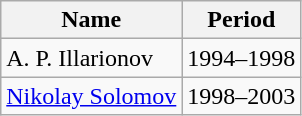<table class="wikitable">
<tr>
<th>Name</th>
<th>Period</th>
</tr>
<tr>
<td>A. P. Illarionov</td>
<td>1994–1998</td>
</tr>
<tr>
<td><a href='#'>Nikolay Solomov</a></td>
<td>1998–2003</td>
</tr>
</table>
